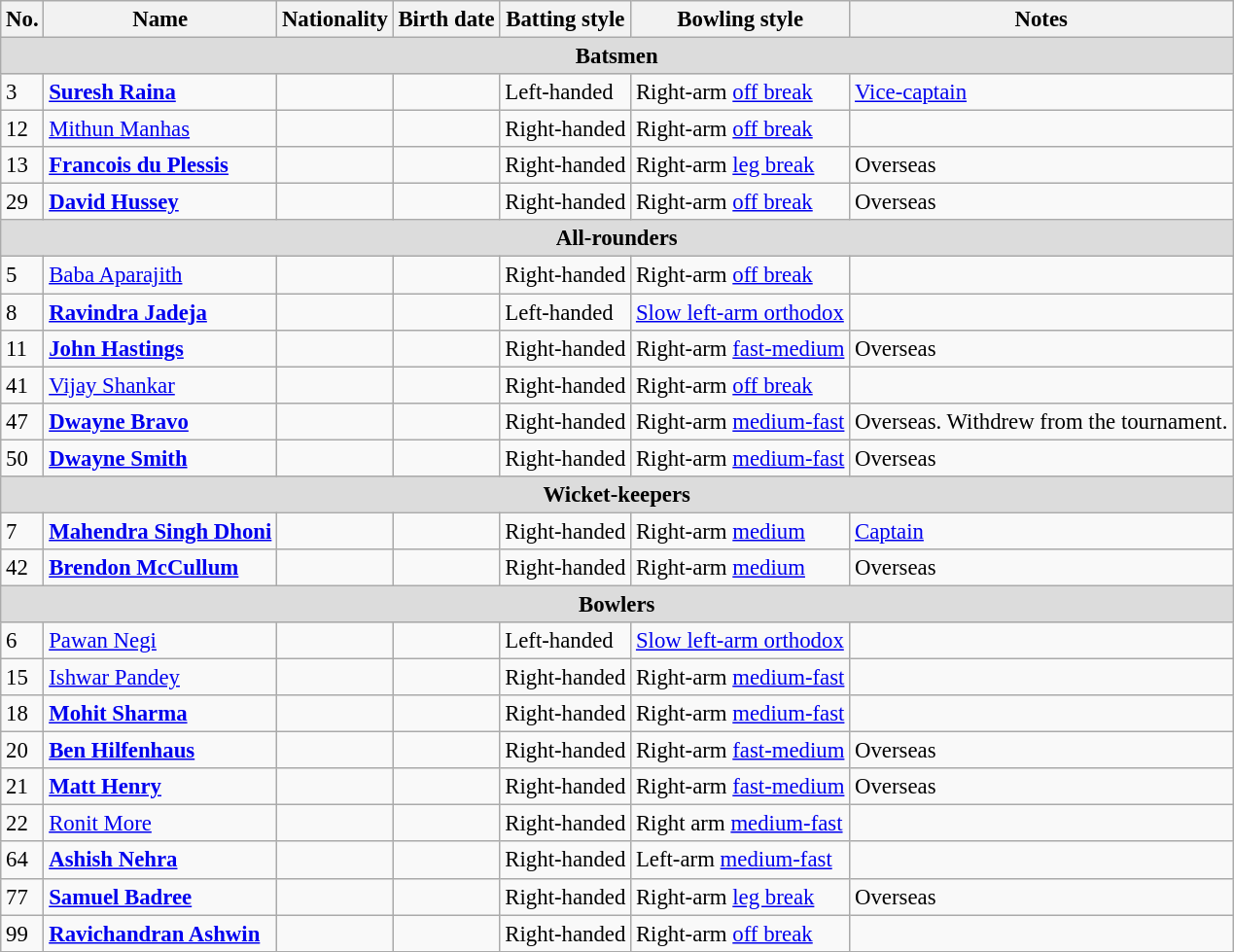<table class="wikitable"  style="font-size:95%;">
<tr>
<th>No.</th>
<th>Name</th>
<th>Nationality</th>
<th>Birth date</th>
<th>Batting style</th>
<th>Bowling style</th>
<th>Notes</th>
</tr>
<tr>
<th colspan="7"  style="background:#dcdcdc; text-align:center;">Batsmen</th>
</tr>
<tr>
<td>3</td>
<td><strong><a href='#'>Suresh Raina</a></strong></td>
<td></td>
<td></td>
<td>Left-handed</td>
<td>Right-arm <a href='#'>off break</a></td>
<td><a href='#'>Vice-captain</a></td>
</tr>
<tr>
<td>12</td>
<td><a href='#'>Mithun Manhas</a></td>
<td></td>
<td></td>
<td>Right-handed</td>
<td>Right-arm <a href='#'>off break</a></td>
<td></td>
</tr>
<tr>
<td>13</td>
<td><strong><a href='#'>Francois du Plessis</a></strong></td>
<td></td>
<td></td>
<td>Right-handed</td>
<td>Right-arm <a href='#'>leg break</a></td>
<td>Overseas</td>
</tr>
<tr>
<td>29</td>
<td><strong><a href='#'>David Hussey</a></strong></td>
<td></td>
<td></td>
<td>Right-handed</td>
<td>Right-arm <a href='#'>off break</a></td>
<td>Overseas</td>
</tr>
<tr>
<th colspan="7"  style="background:#dcdcdc; text-align:center;">All-rounders</th>
</tr>
<tr>
<td>5</td>
<td><a href='#'>Baba Aparajith</a></td>
<td></td>
<td></td>
<td>Right-handed</td>
<td>Right-arm <a href='#'>off break</a></td>
<td></td>
</tr>
<tr>
<td>8</td>
<td><strong><a href='#'>Ravindra Jadeja</a></strong></td>
<td></td>
<td></td>
<td>Left-handed</td>
<td><a href='#'>Slow left-arm orthodox</a></td>
<td></td>
</tr>
<tr>
<td>11</td>
<td><strong><a href='#'>John Hastings</a></strong></td>
<td></td>
<td></td>
<td>Right-handed</td>
<td>Right-arm <a href='#'>fast-medium</a></td>
<td>Overseas</td>
</tr>
<tr>
<td>41</td>
<td><a href='#'>Vijay Shankar</a></td>
<td></td>
<td></td>
<td>Right-handed</td>
<td>Right-arm <a href='#'>off break</a></td>
<td></td>
</tr>
<tr>
<td>47</td>
<td><strong><a href='#'>Dwayne Bravo</a></strong></td>
<td></td>
<td></td>
<td>Right-handed</td>
<td>Right-arm <a href='#'>medium-fast</a></td>
<td>Overseas. Withdrew from the tournament.</td>
</tr>
<tr>
<td>50</td>
<td><strong><a href='#'>Dwayne Smith</a></strong></td>
<td></td>
<td></td>
<td>Right-handed</td>
<td>Right-arm <a href='#'>medium-fast</a></td>
<td>Overseas</td>
</tr>
<tr>
<th colspan="7"  style="background:#dcdcdc; text-align:center;">Wicket-keepers</th>
</tr>
<tr>
<td>7</td>
<td><strong><a href='#'>Mahendra Singh Dhoni</a></strong></td>
<td></td>
<td></td>
<td>Right-handed</td>
<td>Right-arm <a href='#'>medium</a></td>
<td><a href='#'>Captain</a></td>
</tr>
<tr>
<td>42</td>
<td><strong><a href='#'>Brendon McCullum</a></strong></td>
<td></td>
<td></td>
<td>Right-handed</td>
<td>Right-arm <a href='#'>medium</a></td>
<td>Overseas</td>
</tr>
<tr>
<th colspan="7"  style="background:#dcdcdc; text-align:center;">Bowlers</th>
</tr>
<tr>
<td>6</td>
<td><a href='#'>Pawan Negi</a></td>
<td></td>
<td></td>
<td>Left-handed</td>
<td><a href='#'>Slow left-arm orthodox</a></td>
<td></td>
</tr>
<tr>
<td>15</td>
<td><a href='#'>Ishwar Pandey</a></td>
<td></td>
<td></td>
<td>Right-handed</td>
<td>Right-arm <a href='#'>medium-fast</a></td>
<td></td>
</tr>
<tr>
<td>18</td>
<td><strong><a href='#'>Mohit Sharma</a></strong></td>
<td></td>
<td></td>
<td>Right-handed</td>
<td>Right-arm <a href='#'>medium-fast</a></td>
<td></td>
</tr>
<tr>
<td>20</td>
<td><strong><a href='#'>Ben Hilfenhaus</a></strong></td>
<td></td>
<td></td>
<td>Right-handed</td>
<td>Right-arm <a href='#'>fast-medium</a></td>
<td>Overseas</td>
</tr>
<tr>
<td>21</td>
<td><strong><a href='#'>Matt Henry</a></strong></td>
<td></td>
<td></td>
<td>Right-handed</td>
<td>Right-arm <a href='#'>fast-medium</a></td>
<td>Overseas</td>
</tr>
<tr>
<td>22</td>
<td><a href='#'>Ronit More</a></td>
<td></td>
<td></td>
<td>Right-handed</td>
<td>Right arm <a href='#'>medium-fast</a></td>
<td></td>
</tr>
<tr>
<td>64</td>
<td><strong><a href='#'>Ashish Nehra</a></strong></td>
<td></td>
<td></td>
<td>Right-handed</td>
<td>Left-arm <a href='#'>medium-fast</a></td>
<td></td>
</tr>
<tr>
<td>77</td>
<td><strong><a href='#'>Samuel Badree</a></strong></td>
<td></td>
<td></td>
<td>Right-handed</td>
<td>Right-arm <a href='#'>leg break</a></td>
<td>Overseas</td>
</tr>
<tr>
<td>99</td>
<td><strong><a href='#'>Ravichandran Ashwin</a></strong></td>
<td></td>
<td></td>
<td>Right-handed</td>
<td>Right-arm <a href='#'>off break</a></td>
<td></td>
</tr>
<tr>
</tr>
</table>
